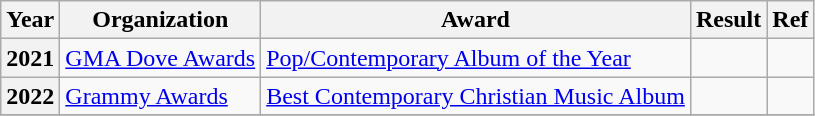<table class="wikitable plainrowheaders">
<tr>
<th>Year</th>
<th>Organization</th>
<th>Award</th>
<th>Result</th>
<th>Ref</th>
</tr>
<tr>
<th scope="row">2021</th>
<td><a href='#'>GMA Dove Awards</a></td>
<td><a href='#'>Pop/Contemporary Album of the Year</a></td>
<td></td>
<td></td>
</tr>
<tr>
<th scope="row">2022</th>
<td><a href='#'>Grammy Awards</a></td>
<td><a href='#'>Best Contemporary Christian Music Album</a></td>
<td></td>
<td></td>
</tr>
<tr>
</tr>
</table>
